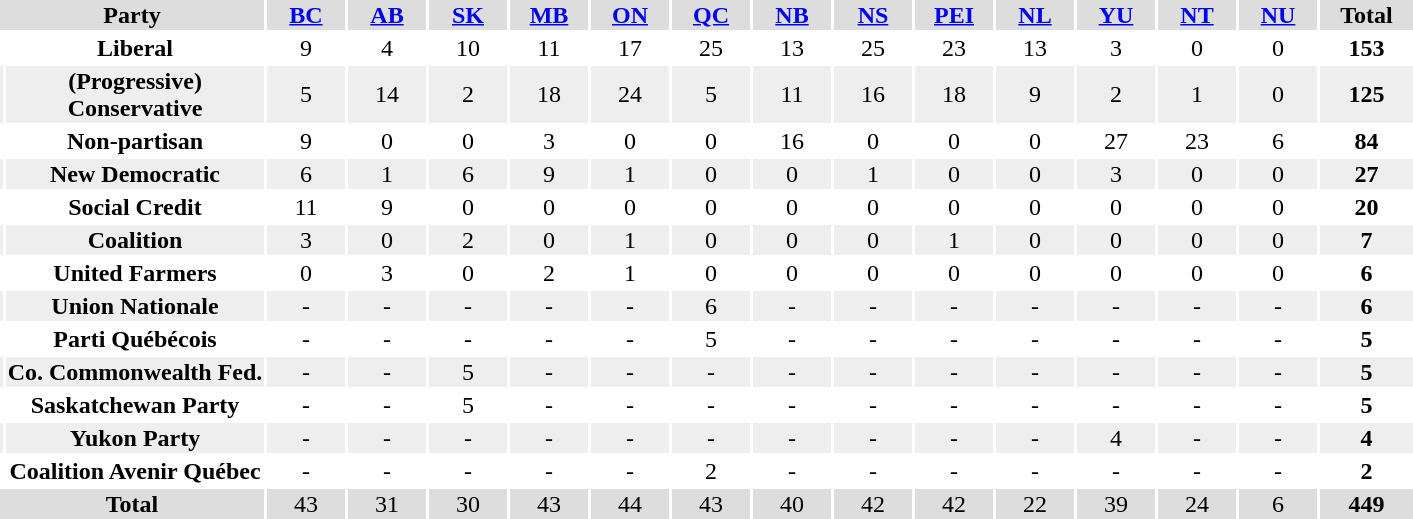<table class="toccolours" style="text-align:center;">
<tr bgcolor="#dddddd">
<th colspan=2>Party</th>
<th width=50><a href='#'>BC</a></th>
<th width=50><a href='#'>AB</a></th>
<th width=50><a href='#'>SK</a></th>
<th width=50><a href='#'>MB</a></th>
<th width=50><a href='#'>ON</a></th>
<th width=50><a href='#'>QC</a></th>
<th width=50><a href='#'>NB</a></th>
<th width=50><a href='#'>NS</a></th>
<th width=50><a href='#'>PEI</a></th>
<th width=50><a href='#'>NL</a></th>
<th width=50><a href='#'>YU</a></th>
<th width=50><a href='#'>NT</a></th>
<th width=50><a href='#'>NU</a></th>
<th width=60>Total</th>
</tr>
<tr>
<td></td>
<th width=170>Liberal</th>
<td>9</td>
<td>4</td>
<td>10</td>
<td>11</td>
<td>17</td>
<td>25</td>
<td>13</td>
<td>25</td>
<td>23</td>
<td>13</td>
<td>3</td>
<td>0</td>
<td>0</td>
<th>153</th>
</tr>
<tr bgcolor=#eeeeee>
<td></td>
<th>(Progressive) Conservative</th>
<td>5</td>
<td>14</td>
<td>2</td>
<td>18</td>
<td>24</td>
<td>5</td>
<td>11</td>
<td>16</td>
<td>18</td>
<td>9</td>
<td>2</td>
<td>1</td>
<td>0</td>
<th>125</th>
</tr>
<tr>
<td></td>
<th>Non-partisan</th>
<td>9</td>
<td>0</td>
<td>0</td>
<td>3</td>
<td>0</td>
<td>0</td>
<td>16</td>
<td>0</td>
<td>0</td>
<td>0</td>
<td>27</td>
<td>23</td>
<td>6</td>
<th>84</th>
</tr>
<tr bgcolor=#eeeeee>
<td></td>
<th>New Democratic</th>
<td>6</td>
<td>1</td>
<td>6</td>
<td>9</td>
<td>1</td>
<td>0</td>
<td>0</td>
<td>1</td>
<td>0</td>
<td>0</td>
<td>3</td>
<td>0</td>
<td>0</td>
<th>27</th>
</tr>
<tr>
<td></td>
<th>Social Credit</th>
<td>11</td>
<td>9</td>
<td>0</td>
<td>0</td>
<td>0</td>
<td>0</td>
<td>0</td>
<td>0</td>
<td>0</td>
<td>0</td>
<td>0</td>
<td>0</td>
<td>0</td>
<th>20</th>
</tr>
<tr bgcolor=#eeeeee>
<td></td>
<th>Coalition</th>
<td>3</td>
<td>0</td>
<td>2</td>
<td>0</td>
<td>1</td>
<td>0</td>
<td>0</td>
<td>0</td>
<td>1</td>
<td>0</td>
<td>0</td>
<td>0</td>
<td>0</td>
<th>7</th>
</tr>
<tr>
<td></td>
<th>United Farmers</th>
<td>0</td>
<td>3</td>
<td>0</td>
<td>2</td>
<td>1</td>
<td>0</td>
<td>0</td>
<td>0</td>
<td>0</td>
<td>0</td>
<td>0</td>
<td>0</td>
<td>0</td>
<th>6</th>
</tr>
<tr bgcolor=#eeeeee>
<td></td>
<th>Union Nationale</th>
<td>-</td>
<td>-</td>
<td>-</td>
<td>-</td>
<td>-</td>
<td>6</td>
<td>-</td>
<td>-</td>
<td>-</td>
<td>-</td>
<td>-</td>
<td>-</td>
<td>-</td>
<th>6</th>
</tr>
<tr>
<td></td>
<th>Parti Québécois</th>
<td>-</td>
<td>-</td>
<td>-</td>
<td>-</td>
<td>-</td>
<td>5</td>
<td>-</td>
<td>-</td>
<td>-</td>
<td>-</td>
<td>-</td>
<td>-</td>
<td>-</td>
<th>5</th>
</tr>
<tr bgcolor=#eeeeee>
<td></td>
<th>Co. Commonwealth Fed.</th>
<td>-</td>
<td>-</td>
<td>5</td>
<td>-</td>
<td>-</td>
<td>-</td>
<td>-</td>
<td>-</td>
<td>-</td>
<td>-</td>
<td>-</td>
<td>-</td>
<td>-</td>
<th>5</th>
</tr>
<tr>
<td></td>
<th>Saskatchewan Party</th>
<td>-</td>
<td>-</td>
<td>5</td>
<td>-</td>
<td>-</td>
<td>-</td>
<td>-</td>
<td>-</td>
<td>-</td>
<td>-</td>
<td>-</td>
<td>-</td>
<td>-</td>
<th>5</th>
</tr>
<tr bgcolor=#eeeeee>
<td></td>
<th>Yukon Party</th>
<td>-</td>
<td>-</td>
<td>-</td>
<td>-</td>
<td>-</td>
<td>-</td>
<td>-</td>
<td>-</td>
<td>-</td>
<td>-</td>
<td>4</td>
<td>-</td>
<td>-</td>
<th>4</th>
</tr>
<tr>
<td></td>
<th>Coalition Avenir Québec</th>
<td>-</td>
<td>-</td>
<td>-</td>
<td>-</td>
<td>-</td>
<td>2</td>
<td>-</td>
<td>-</td>
<td>-</td>
<td>-</td>
<td>-</td>
<td>-</td>
<td>-</td>
<th>2</th>
</tr>
<tr bgcolor="#dddddd">
<th colspan=2>Total</th>
<td>43</td>
<td>31</td>
<td>30</td>
<td>43</td>
<td>44</td>
<td>43</td>
<td>40</td>
<td>42</td>
<td>42</td>
<td>22</td>
<td>39</td>
<td>24</td>
<td>6</td>
<th>449</th>
</tr>
</table>
